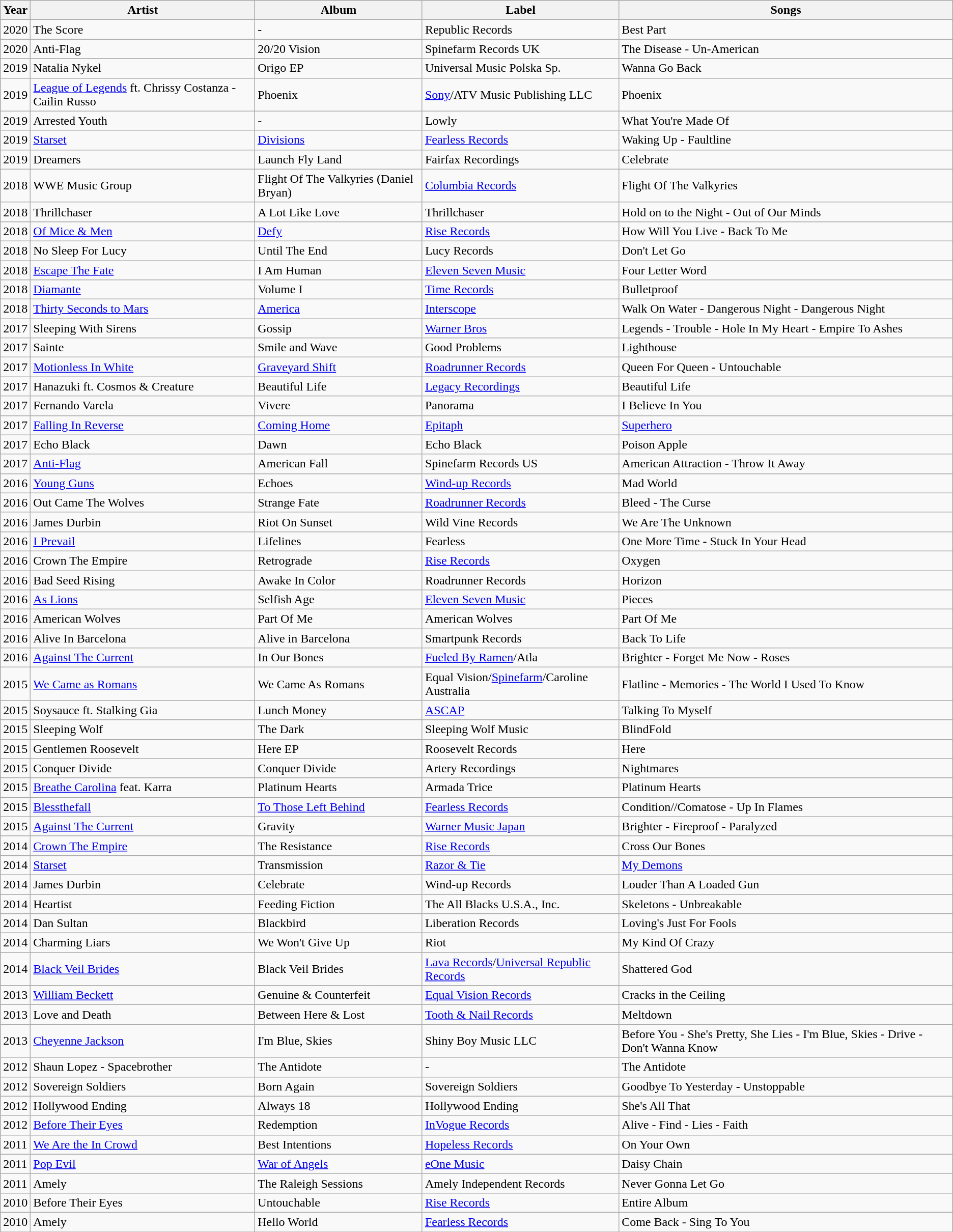<table class="wikitable sortable">
<tr>
<th>Year</th>
<th>Artist</th>
<th>Album</th>
<th>Label</th>
<th>Songs</th>
</tr>
<tr>
<td>2020</td>
<td>The Score</td>
<td>-</td>
<td>Republic Records</td>
<td>Best Part</td>
</tr>
<tr>
<td>2020</td>
<td>Anti-Flag</td>
<td>20/20 Vision</td>
<td>Spinefarm Records UK</td>
<td>The Disease - Un-American</td>
</tr>
<tr>
<td>2019</td>
<td>Natalia Nykel</td>
<td>Origo EP</td>
<td>Universal Music Polska Sp.</td>
<td>Wanna Go Back</td>
</tr>
<tr>
<td>2019</td>
<td><a href='#'>League of Legends</a> ft. Chrissy Costanza - Cailin Russo</td>
<td>Phoenix</td>
<td><a href='#'>Sony</a>/ATV Music Publishing LLC</td>
<td>Phoenix</td>
</tr>
<tr>
<td>2019</td>
<td>Arrested Youth</td>
<td>-</td>
<td>Lowly</td>
<td>What You're Made Of</td>
</tr>
<tr>
<td>2019</td>
<td><a href='#'>Starset</a></td>
<td><a href='#'>Divisions</a></td>
<td><a href='#'>Fearless Records</a></td>
<td>Waking Up - Faultline</td>
</tr>
<tr>
<td>2019</td>
<td>Dreamers</td>
<td>Launch Fly Land</td>
<td>Fairfax Recordings</td>
<td>Celebrate</td>
</tr>
<tr>
<td>2018</td>
<td>WWE Music Group</td>
<td>Flight Of The Valkyries (Daniel Bryan)</td>
<td><a href='#'>Columbia Records</a></td>
<td>Flight Of The Valkyries</td>
</tr>
<tr>
<td>2018</td>
<td>Thrillchaser</td>
<td>A Lot Like Love</td>
<td>Thrillchaser</td>
<td>Hold on to the Night - Out of Our Minds</td>
</tr>
<tr>
<td>2018</td>
<td><a href='#'>Of Mice & Men</a></td>
<td><a href='#'>Defy</a></td>
<td><a href='#'>Rise Records</a></td>
<td>How Will You Live - Back To Me</td>
</tr>
<tr>
<td>2018</td>
<td>No Sleep For Lucy</td>
<td>Until The End</td>
<td>Lucy Records</td>
<td>Don't Let Go</td>
</tr>
<tr>
<td>2018</td>
<td><a href='#'>Escape The Fate</a></td>
<td>I Am Human</td>
<td><a href='#'>Eleven Seven Music</a></td>
<td>Four Letter Word</td>
</tr>
<tr>
<td>2018</td>
<td><a href='#'>Diamante</a></td>
<td>Volume I</td>
<td><a href='#'>Time Records</a></td>
<td>Bulletproof</td>
</tr>
<tr>
<td>2018</td>
<td><a href='#'>Thirty Seconds to Mars</a></td>
<td><a href='#'>America</a></td>
<td><a href='#'>Interscope</a></td>
<td>Walk On Water - Dangerous Night - Dangerous Night</td>
</tr>
<tr>
<td>2017</td>
<td>Sleeping With Sirens</td>
<td>Gossip</td>
<td><a href='#'>Warner Bros</a></td>
<td>Legends - Trouble - Hole In My Heart - Empire To Ashes</td>
</tr>
<tr>
<td>2017</td>
<td>Sainte</td>
<td>Smile and Wave</td>
<td>Good Problems</td>
<td>Lighthouse</td>
</tr>
<tr>
<td>2017</td>
<td><a href='#'>Motionless In White</a></td>
<td><a href='#'>Graveyard Shift</a></td>
<td><a href='#'>Roadrunner Records</a></td>
<td>Queen For Queen - Untouchable</td>
</tr>
<tr>
<td>2017</td>
<td>Hanazuki ft. Cosmos & Creature</td>
<td>Beautiful Life</td>
<td><a href='#'>Legacy Recordings</a></td>
<td>Beautiful Life</td>
</tr>
<tr>
<td>2017</td>
<td>Fernando Varela</td>
<td>Vivere</td>
<td>Panorama</td>
<td>I Believe In You</td>
</tr>
<tr>
<td>2017</td>
<td><a href='#'>Falling In Reverse</a></td>
<td><a href='#'>Coming Home</a></td>
<td><a href='#'>Epitaph</a></td>
<td><a href='#'>Superhero</a></td>
</tr>
<tr>
<td>2017</td>
<td>Echo Black</td>
<td>Dawn</td>
<td>Echo Black</td>
<td>Poison Apple</td>
</tr>
<tr>
<td>2017</td>
<td><a href='#'>Anti-Flag</a></td>
<td>American Fall</td>
<td>Spinefarm Records US</td>
<td>American Attraction - Throw It Away</td>
</tr>
<tr>
<td>2016</td>
<td><a href='#'>Young Guns</a></td>
<td>Echoes</td>
<td><a href='#'>Wind-up Records</a></td>
<td>Mad World</td>
</tr>
<tr>
<td>2016</td>
<td>Out Came The Wolves</td>
<td>Strange Fate</td>
<td><a href='#'>Roadrunner Records</a></td>
<td>Bleed - The Curse</td>
</tr>
<tr>
<td>2016</td>
<td>James Durbin</td>
<td>Riot On Sunset</td>
<td>Wild Vine Records</td>
<td>We Are The Unknown</td>
</tr>
<tr>
<td>2016</td>
<td><a href='#'>I Prevail</a></td>
<td>Lifelines</td>
<td>Fearless</td>
<td>One More Time - Stuck In Your Head</td>
</tr>
<tr>
<td>2016</td>
<td>Crown The Empire</td>
<td>Retrograde</td>
<td><a href='#'>Rise Records</a></td>
<td>Oxygen</td>
</tr>
<tr>
<td>2016</td>
<td>Bad Seed Rising</td>
<td>Awake In Color</td>
<td>Roadrunner Records</td>
<td>Horizon</td>
</tr>
<tr>
<td>2016</td>
<td><a href='#'>As Lions</a></td>
<td>Selfish Age</td>
<td><a href='#'>Eleven Seven Music</a></td>
<td>Pieces</td>
</tr>
<tr>
<td>2016</td>
<td>American Wolves</td>
<td>Part Of Me</td>
<td>American Wolves</td>
<td>Part Of Me</td>
</tr>
<tr>
<td>2016</td>
<td>Alive In Barcelona</td>
<td>Alive in Barcelona</td>
<td>Smartpunk Records</td>
<td>Back To Life</td>
</tr>
<tr>
<td>2016</td>
<td><a href='#'>Against The Current</a></td>
<td>In Our Bones</td>
<td><a href='#'>Fueled By Ramen</a>/Atla</td>
<td>Brighter - Forget Me Now - Roses</td>
</tr>
<tr>
<td>2015</td>
<td><a href='#'>We Came as Romans</a></td>
<td>We Came As Romans</td>
<td>Equal Vision/<a href='#'>Spinefarm</a>/Caroline Australia</td>
<td>Flatline - Memories - The World I Used To Know</td>
</tr>
<tr>
<td>2015</td>
<td>Soysauce ft. Stalking Gia</td>
<td>Lunch Money</td>
<td><a href='#'>ASCAP</a></td>
<td>Talking To Myself</td>
</tr>
<tr>
<td>2015</td>
<td>Sleeping Wolf</td>
<td>The Dark</td>
<td>Sleeping Wolf Music</td>
<td>BlindFold</td>
</tr>
<tr>
<td>2015</td>
<td>Gentlemen Roosevelt</td>
<td>Here EP</td>
<td>Roosevelt Records</td>
<td>Here</td>
</tr>
<tr>
<td>2015</td>
<td>Conquer Divide</td>
<td>Conquer Divide</td>
<td>Artery Recordings</td>
<td>Nightmares</td>
</tr>
<tr>
<td>2015</td>
<td><a href='#'>Breathe Carolina</a> feat. Karra</td>
<td>Platinum Hearts</td>
<td>Armada Trice</td>
<td>Platinum Hearts</td>
</tr>
<tr>
<td>2015</td>
<td><a href='#'>Blessthefall</a></td>
<td><a href='#'>To Those Left Behind</a></td>
<td><a href='#'>Fearless Records</a></td>
<td>Condition//Comatose - Up In Flames</td>
</tr>
<tr>
<td>2015</td>
<td><a href='#'>Against The Current</a></td>
<td>Gravity</td>
<td><a href='#'>Warner Music Japan</a></td>
<td>Brighter - Fireproof - Paralyzed</td>
</tr>
<tr>
<td>2014</td>
<td><a href='#'>Crown The Empire</a></td>
<td>The Resistance</td>
<td><a href='#'>Rise Records</a></td>
<td>Cross Our Bones</td>
</tr>
<tr>
<td>2014</td>
<td><a href='#'>Starset</a></td>
<td>Transmission</td>
<td><a href='#'>Razor & Tie</a></td>
<td><a href='#'>My Demons</a></td>
</tr>
<tr>
<td>2014</td>
<td>James Durbin</td>
<td>Celebrate</td>
<td>Wind-up Records</td>
<td>Louder Than A Loaded Gun</td>
</tr>
<tr>
<td>2014</td>
<td>Heartist</td>
<td>Feeding Fiction</td>
<td>The All Blacks U.S.A., Inc.</td>
<td>Skeletons - Unbreakable</td>
</tr>
<tr>
<td>2014</td>
<td>Dan Sultan</td>
<td>Blackbird</td>
<td>Liberation Records</td>
<td>Loving's Just For Fools</td>
</tr>
<tr>
<td>2014</td>
<td>Charming Liars</td>
<td>We Won't Give Up</td>
<td>Riot</td>
<td>My Kind Of Crazy</td>
</tr>
<tr>
<td>2014</td>
<td><a href='#'>Black Veil Brides</a></td>
<td>Black Veil Brides</td>
<td><a href='#'>Lava Records</a>/<a href='#'>Universal Republic Records</a></td>
<td>Shattered God</td>
</tr>
<tr>
<td>2013</td>
<td><a href='#'>William Beckett</a></td>
<td>Genuine & Counterfeit</td>
<td><a href='#'>Equal Vision Records</a></td>
<td>Cracks in the Ceiling</td>
</tr>
<tr>
<td>2013</td>
<td>Love and Death</td>
<td>Between Here & Lost</td>
<td><a href='#'>Tooth & Nail Records</a></td>
<td>Meltdown</td>
</tr>
<tr>
<td>2013</td>
<td><a href='#'>Cheyenne Jackson</a></td>
<td>I'm Blue, Skies</td>
<td>Shiny Boy Music LLC</td>
<td>Before You - She's Pretty, She Lies - I'm Blue, Skies - Drive - Don't Wanna Know</td>
</tr>
<tr>
<td>2012</td>
<td>Shaun Lopez - Spacebrother</td>
<td>The Antidote</td>
<td>-</td>
<td>The Antidote</td>
</tr>
<tr>
<td>2012</td>
<td>Sovereign Soldiers</td>
<td>Born Again</td>
<td>Sovereign Soldiers</td>
<td>Goodbye To Yesterday - Unstoppable</td>
</tr>
<tr>
<td>2012</td>
<td>Hollywood Ending</td>
<td>Always 18</td>
<td>Hollywood Ending</td>
<td>She's All That</td>
</tr>
<tr>
<td>2012</td>
<td><a href='#'>Before Their Eyes</a></td>
<td>Redemption</td>
<td><a href='#'>InVogue Records</a></td>
<td>Alive - Find - Lies - Faith</td>
</tr>
<tr>
<td>2011</td>
<td><a href='#'>We Are the In Crowd</a></td>
<td>Best Intentions</td>
<td><a href='#'>Hopeless Records</a></td>
<td>On Your Own</td>
</tr>
<tr>
<td>2011</td>
<td><a href='#'>Pop Evil</a></td>
<td><a href='#'>War of Angels</a></td>
<td><a href='#'>eOne Music</a></td>
<td>Daisy Chain</td>
</tr>
<tr>
<td>2011</td>
<td>Amely</td>
<td>The Raleigh Sessions</td>
<td>Amely Independent Records</td>
<td>Never Gonna Let Go</td>
</tr>
<tr>
<td>2010</td>
<td>Before Their Eyes</td>
<td>Untouchable</td>
<td><a href='#'>Rise Records</a></td>
<td>Entire Album</td>
</tr>
<tr>
<td>2010</td>
<td>Amely</td>
<td>Hello World</td>
<td><a href='#'>Fearless Records</a></td>
<td>Come Back - Sing To You</td>
</tr>
<tr>
</tr>
</table>
